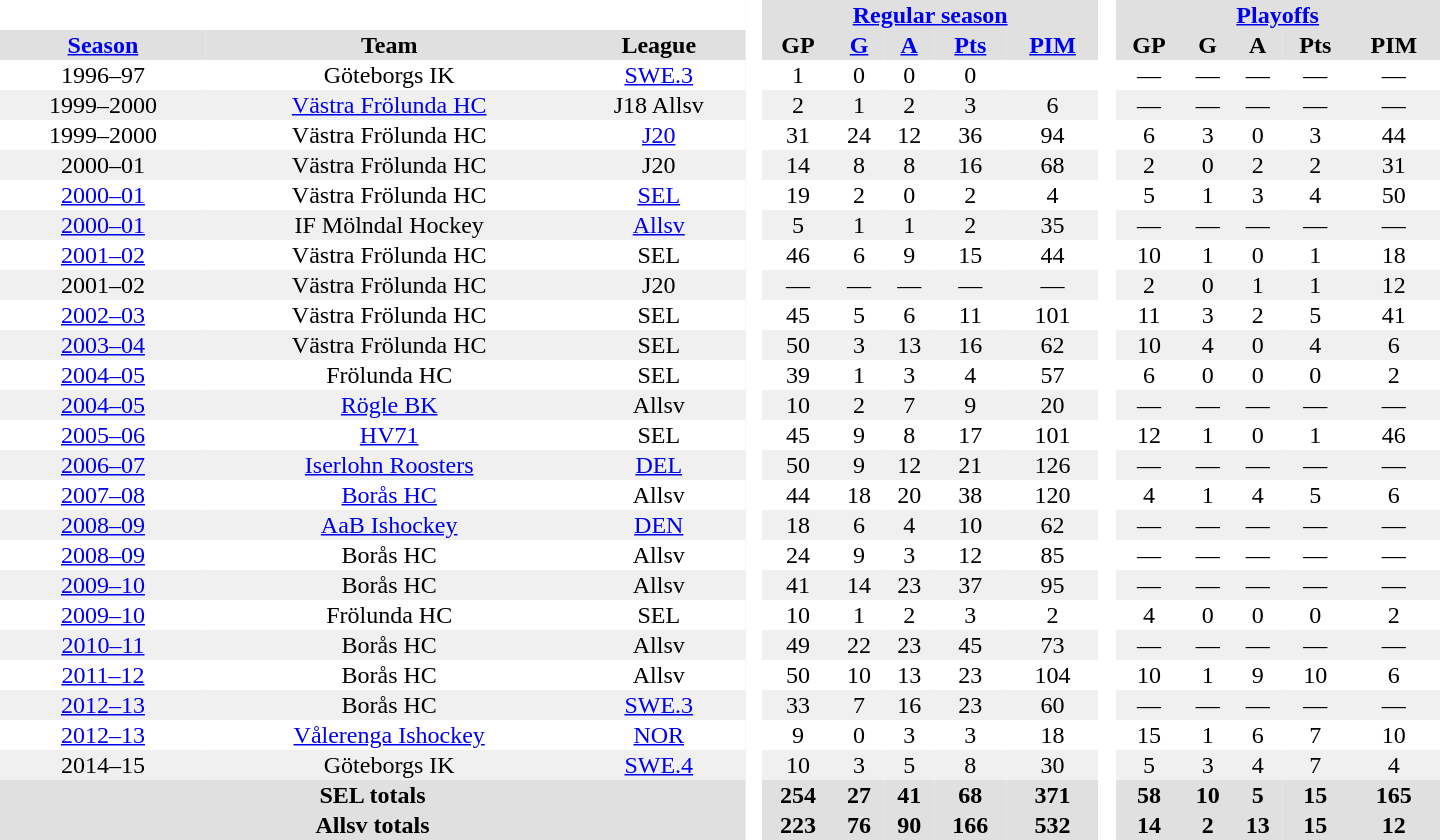<table border="0" cellpadding="1" cellspacing="0" style="text-align:center; width:60em;">
<tr style="background:#e0e0e0;">
<th colspan="3"  bgcolor="#ffffff"> </th>
<th rowspan="99" bgcolor="#ffffff"> </th>
<th colspan="5"><a href='#'>Regular season</a></th>
<th rowspan="99" bgcolor="#ffffff"> </th>
<th colspan="5"><a href='#'>Playoffs</a></th>
</tr>
<tr style="background:#e0e0e0;">
<th><a href='#'>Season</a></th>
<th>Team</th>
<th>League</th>
<th>GP</th>
<th><a href='#'>G</a></th>
<th><a href='#'>A</a></th>
<th><a href='#'>Pts</a></th>
<th><a href='#'>PIM</a></th>
<th>GP</th>
<th>G</th>
<th>A</th>
<th>Pts</th>
<th>PIM</th>
</tr>
<tr>
<td>1996–97</td>
<td>Göteborgs IK</td>
<td><a href='#'>SWE.3</a></td>
<td>1</td>
<td>0</td>
<td>0</td>
<td>0</td>
<td></td>
<td>—</td>
<td>—</td>
<td>—</td>
<td>—</td>
<td>—</td>
</tr>
<tr bgcolor="#f0f0f0">
<td>1999–2000</td>
<td><a href='#'>Västra Frölunda HC</a></td>
<td>J18 Allsv</td>
<td>2</td>
<td>1</td>
<td>2</td>
<td>3</td>
<td>6</td>
<td>—</td>
<td>—</td>
<td>—</td>
<td>—</td>
<td>—</td>
</tr>
<tr>
<td>1999–2000</td>
<td>Västra Frölunda HC</td>
<td><a href='#'>J20</a></td>
<td>31</td>
<td>24</td>
<td>12</td>
<td>36</td>
<td>94</td>
<td>6</td>
<td>3</td>
<td>0</td>
<td>3</td>
<td>44</td>
</tr>
<tr bgcolor="#f0f0f0">
<td>2000–01</td>
<td>Västra Frölunda HC</td>
<td>J20</td>
<td>14</td>
<td>8</td>
<td>8</td>
<td>16</td>
<td>68</td>
<td>2</td>
<td>0</td>
<td>2</td>
<td>2</td>
<td>31</td>
</tr>
<tr>
<td><a href='#'>2000–01</a></td>
<td>Västra Frölunda HC</td>
<td><a href='#'>SEL</a></td>
<td>19</td>
<td>2</td>
<td>0</td>
<td>2</td>
<td>4</td>
<td>5</td>
<td>1</td>
<td>3</td>
<td>4</td>
<td>50</td>
</tr>
<tr bgcolor="#f0f0f0">
<td><a href='#'>2000–01</a></td>
<td>IF Mölndal Hockey</td>
<td><a href='#'>Allsv</a></td>
<td>5</td>
<td>1</td>
<td>1</td>
<td>2</td>
<td>35</td>
<td>—</td>
<td>—</td>
<td>—</td>
<td>—</td>
<td>—</td>
</tr>
<tr>
<td><a href='#'>2001–02</a></td>
<td>Västra Frölunda HC</td>
<td>SEL</td>
<td>46</td>
<td>6</td>
<td>9</td>
<td>15</td>
<td>44</td>
<td>10</td>
<td>1</td>
<td>0</td>
<td>1</td>
<td>18</td>
</tr>
<tr bgcolor="#f0f0f0">
<td>2001–02</td>
<td>Västra Frölunda HC</td>
<td>J20</td>
<td>—</td>
<td>—</td>
<td>—</td>
<td>—</td>
<td>—</td>
<td>2</td>
<td>0</td>
<td>1</td>
<td>1</td>
<td>12</td>
</tr>
<tr>
<td><a href='#'>2002–03</a></td>
<td>Västra Frölunda HC</td>
<td>SEL</td>
<td>45</td>
<td>5</td>
<td>6</td>
<td>11</td>
<td>101</td>
<td>11</td>
<td>3</td>
<td>2</td>
<td>5</td>
<td>41</td>
</tr>
<tr bgcolor="#f0f0f0">
<td><a href='#'>2003–04</a></td>
<td>Västra Frölunda HC</td>
<td>SEL</td>
<td>50</td>
<td>3</td>
<td>13</td>
<td>16</td>
<td>62</td>
<td>10</td>
<td>4</td>
<td>0</td>
<td>4</td>
<td>6</td>
</tr>
<tr>
<td><a href='#'>2004–05</a></td>
<td>Frölunda HC</td>
<td>SEL</td>
<td>39</td>
<td>1</td>
<td>3</td>
<td>4</td>
<td>57</td>
<td>6</td>
<td>0</td>
<td>0</td>
<td>0</td>
<td>2</td>
</tr>
<tr bgcolor="#f0f0f0">
<td><a href='#'>2004–05</a></td>
<td><a href='#'>Rögle BK</a></td>
<td>Allsv</td>
<td>10</td>
<td>2</td>
<td>7</td>
<td>9</td>
<td>20</td>
<td>—</td>
<td>—</td>
<td>—</td>
<td>—</td>
<td>—</td>
</tr>
<tr>
<td><a href='#'>2005–06</a></td>
<td><a href='#'>HV71</a></td>
<td>SEL</td>
<td>45</td>
<td>9</td>
<td>8</td>
<td>17</td>
<td>101</td>
<td>12</td>
<td>1</td>
<td>0</td>
<td>1</td>
<td>46</td>
</tr>
<tr bgcolor="#f0f0f0">
<td><a href='#'>2006–07</a></td>
<td><a href='#'>Iserlohn Roosters</a></td>
<td><a href='#'>DEL</a></td>
<td>50</td>
<td>9</td>
<td>12</td>
<td>21</td>
<td>126</td>
<td>—</td>
<td>—</td>
<td>—</td>
<td>—</td>
<td>—</td>
</tr>
<tr>
<td><a href='#'>2007–08</a></td>
<td><a href='#'>Borås HC</a></td>
<td>Allsv</td>
<td>44</td>
<td>18</td>
<td>20</td>
<td>38</td>
<td>120</td>
<td>4</td>
<td>1</td>
<td>4</td>
<td>5</td>
<td>6</td>
</tr>
<tr bgcolor="#f0f0f0">
<td><a href='#'>2008–09</a></td>
<td><a href='#'>AaB Ishockey</a></td>
<td><a href='#'>DEN</a></td>
<td>18</td>
<td>6</td>
<td>4</td>
<td>10</td>
<td>62</td>
<td>—</td>
<td>—</td>
<td>—</td>
<td>—</td>
<td>—</td>
</tr>
<tr>
<td><a href='#'>2008–09</a></td>
<td>Borås HC</td>
<td>Allsv</td>
<td>24</td>
<td>9</td>
<td>3</td>
<td>12</td>
<td>85</td>
<td>—</td>
<td>—</td>
<td>—</td>
<td>—</td>
<td>—</td>
</tr>
<tr bgcolor="#f0f0f0">
<td><a href='#'>2009–10</a></td>
<td>Borås HC</td>
<td>Allsv</td>
<td>41</td>
<td>14</td>
<td>23</td>
<td>37</td>
<td>95</td>
<td>—</td>
<td>—</td>
<td>—</td>
<td>—</td>
<td>—</td>
</tr>
<tr>
<td><a href='#'>2009–10</a></td>
<td>Frölunda HC</td>
<td>SEL</td>
<td>10</td>
<td>1</td>
<td>2</td>
<td>3</td>
<td>2</td>
<td>4</td>
<td>0</td>
<td>0</td>
<td>0</td>
<td>2</td>
</tr>
<tr bgcolor="#f0f0f0">
<td><a href='#'>2010–11</a></td>
<td>Borås HC</td>
<td>Allsv</td>
<td>49</td>
<td>22</td>
<td>23</td>
<td>45</td>
<td>73</td>
<td>—</td>
<td>—</td>
<td>—</td>
<td>—</td>
<td>—</td>
</tr>
<tr>
<td><a href='#'>2011–12</a></td>
<td>Borås HC</td>
<td>Allsv</td>
<td>50</td>
<td>10</td>
<td>13</td>
<td>23</td>
<td>104</td>
<td>10</td>
<td>1</td>
<td>9</td>
<td>10</td>
<td>6</td>
</tr>
<tr bgcolor="#f0f0f0">
<td><a href='#'>2012–13</a></td>
<td>Borås HC</td>
<td><a href='#'>SWE.3</a></td>
<td>33</td>
<td>7</td>
<td>16</td>
<td>23</td>
<td>60</td>
<td>—</td>
<td>—</td>
<td>—</td>
<td>—</td>
<td>—</td>
</tr>
<tr>
<td><a href='#'>2012–13</a></td>
<td><a href='#'>Vålerenga Ishockey</a></td>
<td><a href='#'>NOR</a></td>
<td>9</td>
<td>0</td>
<td>3</td>
<td>3</td>
<td>18</td>
<td>15</td>
<td>1</td>
<td>6</td>
<td>7</td>
<td>10</td>
</tr>
<tr bgcolor="#f0f0f0">
<td>2014–15</td>
<td>Göteborgs IK</td>
<td><a href='#'>SWE.4</a></td>
<td>10</td>
<td>3</td>
<td>5</td>
<td>8</td>
<td>30</td>
<td>5</td>
<td>3</td>
<td>4</td>
<td>7</td>
<td>4</td>
</tr>
<tr bgcolor="#e0e0e0">
<th colspan="3">SEL totals</th>
<th>254</th>
<th>27</th>
<th>41</th>
<th>68</th>
<th>371</th>
<th>58</th>
<th>10</th>
<th>5</th>
<th>15</th>
<th>165</th>
</tr>
<tr bgcolor="#e0e0e0">
<th colspan="3">Allsv totals</th>
<th>223</th>
<th>76</th>
<th>90</th>
<th>166</th>
<th>532</th>
<th>14</th>
<th>2</th>
<th>13</th>
<th>15</th>
<th>12</th>
</tr>
</table>
